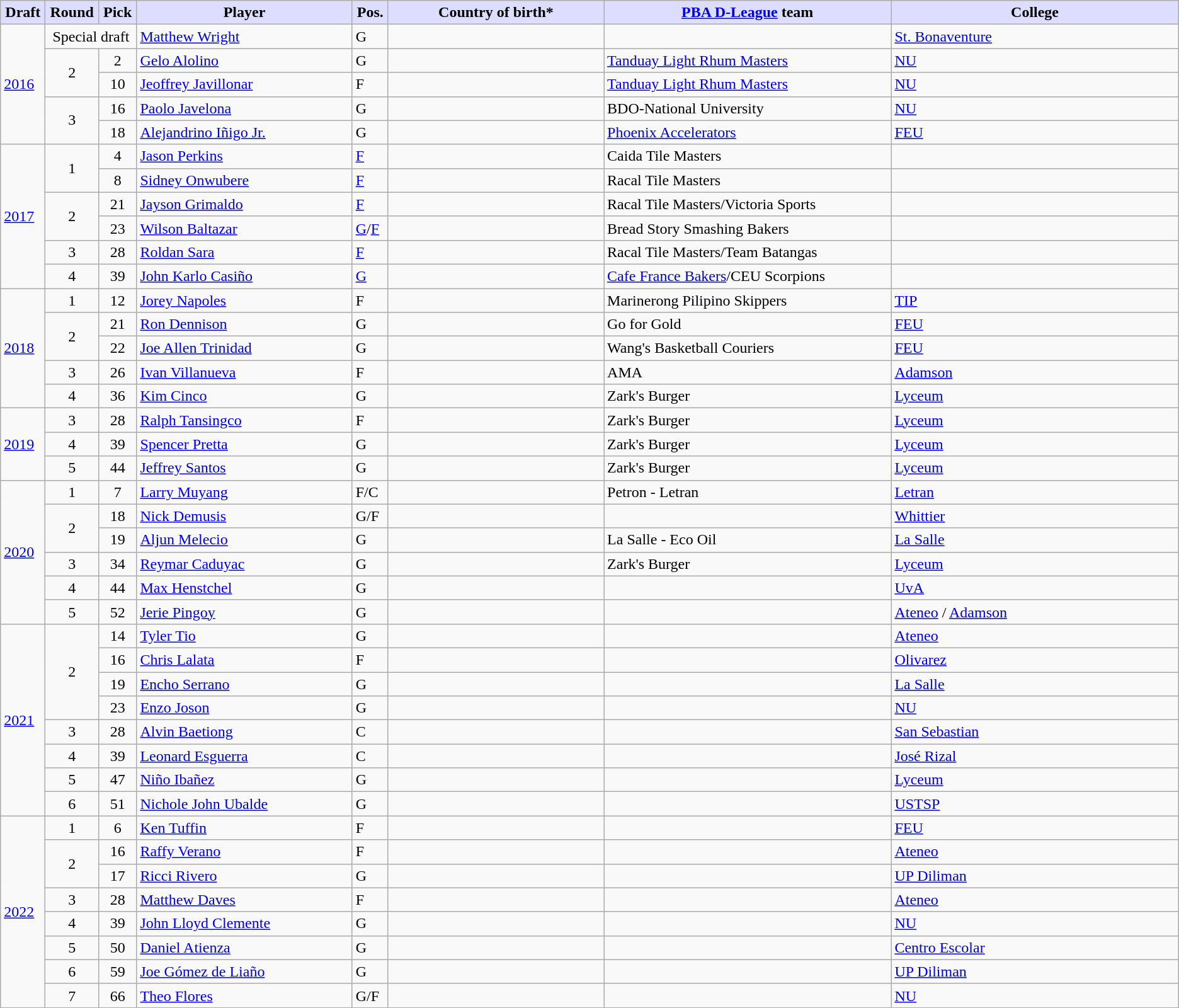<table class="wikitable sortable sortable">
<tr>
<th style="background:#ddf; width:1%;">Draft</th>
<th style="background:#ddf; width:1%;">Round</th>
<th style="background:#ddf; width:1%;">Pick</th>
<th style="background:#ddf; width:15%;">Player</th>
<th style="background:#ddf; width:1%;">Pos.</th>
<th style="background:#ddf; width:15%;">Country of birth*</th>
<th style="background:#ddf; width:20%;"><a href='#'>PBA D-League</a> team</th>
<th style="background:#ddf; width:20%;">College</th>
</tr>
<tr>
<td rowspan=5><a href='#'>2016</a></td>
<td align=center colspan=2>Special draft</td>
<td><a href='#'>Matthew Wright</a></td>
<td>G</td>
<td></td>
<td></td>
<td><a href='#'>St. Bonaventure</a></td>
</tr>
<tr>
<td align=center rowspan=2>2</td>
<td align=center>2</td>
<td><a href='#'>Gelo Alolino</a></td>
<td>G</td>
<td></td>
<td><a href='#'>Tanduay Light Rhum Masters</a></td>
<td><a href='#'>NU</a></td>
</tr>
<tr>
<td align=center>10</td>
<td><a href='#'>Jeoffrey Javillonar</a></td>
<td>F</td>
<td></td>
<td><a href='#'>Tanduay Light Rhum Masters</a></td>
<td><a href='#'>NU</a></td>
</tr>
<tr>
<td align=center rowspan=2>3</td>
<td align=center>16</td>
<td><a href='#'>Paolo Javelona</a></td>
<td>G</td>
<td></td>
<td>BDO-National University</td>
<td><a href='#'>NU</a></td>
</tr>
<tr>
<td align=center>18</td>
<td><a href='#'>Alejandrino Iñigo Jr.</a></td>
<td>G</td>
<td></td>
<td><a href='#'>Phoenix Accelerators</a></td>
<td><a href='#'>FEU</a></td>
</tr>
<tr>
<td rowspan=6><a href='#'>2017</a></td>
<td align=center rowspan=2>1</td>
<td align=center>4</td>
<td><a href='#'>Jason Perkins</a></td>
<td><a href='#'>F</a></td>
<td></td>
<td>Caida Tile Masters</td>
<td></td>
</tr>
<tr>
<td align=center>8</td>
<td><a href='#'>Sidney Onwubere</a></td>
<td><a href='#'>F</a></td>
<td></td>
<td>Racal Tile Masters</td>
<td></td>
</tr>
<tr>
<td align=center rowspan=2>2</td>
<td align=center>21</td>
<td><a href='#'>Jayson Grimaldo</a></td>
<td><a href='#'>F</a></td>
<td></td>
<td>Racal Tile Masters/Victoria Sports</td>
<td></td>
</tr>
<tr>
<td align=center>23</td>
<td><a href='#'>Wilson Baltazar</a></td>
<td><a href='#'>G</a>/<a href='#'>F</a></td>
<td></td>
<td>Bread Story Smashing Bakers</td>
<td></td>
</tr>
<tr>
<td align=center>3</td>
<td align=center>28</td>
<td><a href='#'>Roldan Sara</a></td>
<td><a href='#'>F</a></td>
<td></td>
<td>Racal Tile Masters/Team Batangas</td>
<td></td>
</tr>
<tr>
<td align=center>4</td>
<td align=center>39</td>
<td><a href='#'>John Karlo Casiño</a></td>
<td><a href='#'>G</a></td>
<td></td>
<td><a href='#'>Cafe France Bakers</a>/CEU Scorpions</td>
<td></td>
</tr>
<tr>
<td rowspan=5><a href='#'>2018</a></td>
<td align=center>1</td>
<td align=center>12</td>
<td><a href='#'>Jorey Napoles</a></td>
<td>F</td>
<td></td>
<td>Marinerong Pilipino Skippers</td>
<td><a href='#'>TIP</a></td>
</tr>
<tr>
<td rowspan=2 align=center>2</td>
<td align=center>21</td>
<td><a href='#'>Ron Dennison</a></td>
<td>G</td>
<td></td>
<td>Go for Gold</td>
<td><a href='#'>FEU</a></td>
</tr>
<tr>
<td align=center>22</td>
<td><a href='#'>Joe Allen Trinidad</a></td>
<td>G</td>
<td></td>
<td>Wang's Basketball Couriers</td>
<td><a href='#'>FEU</a></td>
</tr>
<tr>
<td align=center>3</td>
<td align=center>26</td>
<td><a href='#'>Ivan Villanueva</a></td>
<td>F</td>
<td></td>
<td>AMA</td>
<td><a href='#'>Adamson</a></td>
</tr>
<tr>
<td align=center>4</td>
<td align=center>36</td>
<td><a href='#'>Kim Cinco</a></td>
<td>G</td>
<td></td>
<td>Zark's Burger</td>
<td><a href='#'>Lyceum</a></td>
</tr>
<tr>
<td rowspan=3><a href='#'>2019</a></td>
<td align=center>3</td>
<td align=center>28</td>
<td><a href='#'>Ralph Tansingco</a></td>
<td>F</td>
<td></td>
<td>Zark's Burger</td>
<td><a href='#'>Lyceum</a></td>
</tr>
<tr>
<td align=center>4</td>
<td align=center>39</td>
<td><a href='#'>Spencer Pretta</a></td>
<td>G</td>
<td></td>
<td>Zark's Burger</td>
<td><a href='#'>Lyceum</a></td>
</tr>
<tr>
<td align=center>5</td>
<td align=center>44</td>
<td><a href='#'>Jeffrey Santos</a></td>
<td>G</td>
<td></td>
<td>Zark's Burger</td>
<td><a href='#'>Lyceum</a></td>
</tr>
<tr>
<td rowspan=6><a href='#'>2020</a></td>
<td align=center>1</td>
<td align=center>7</td>
<td><a href='#'>Larry Muyang</a></td>
<td>F/C</td>
<td></td>
<td>Petron - Letran</td>
<td><a href='#'>Letran</a></td>
</tr>
<tr>
<td rowspan=2 align=center>2</td>
<td align=center>18</td>
<td><a href='#'>Nick Demusis</a></td>
<td>G/F</td>
<td></td>
<td></td>
<td><a href='#'>Whittier</a></td>
</tr>
<tr>
<td align=center>19</td>
<td><a href='#'>Aljun Melecio</a></td>
<td>G</td>
<td></td>
<td>La Salle - Eco Oil</td>
<td><a href='#'>La Salle</a></td>
</tr>
<tr>
<td align=center>3</td>
<td align=center>34</td>
<td><a href='#'>Reymar Caduyac</a></td>
<td>G</td>
<td></td>
<td>Zark's Burger</td>
<td><a href='#'>Lyceum</a></td>
</tr>
<tr>
<td align=center>4</td>
<td align=center>44</td>
<td><a href='#'>Max Henstchel</a></td>
<td>G</td>
<td></td>
<td></td>
<td><a href='#'>UvA</a></td>
</tr>
<tr>
<td align=center>5</td>
<td align=center>52</td>
<td><a href='#'>Jerie Pingoy</a></td>
<td>G</td>
<td></td>
<td></td>
<td><a href='#'>Ateneo</a> / <a href='#'>Adamson</a></td>
</tr>
<tr>
<td rowspan="8"><a href='#'>2021</a></td>
<td rowspan="4" align=center>2</td>
<td align=center>14</td>
<td><a href='#'>Tyler Tio</a></td>
<td>G</td>
<td></td>
<td></td>
<td><a href='#'>Ateneo</a></td>
</tr>
<tr>
<td align=center>16</td>
<td><a href='#'>Chris Lalata</a></td>
<td>F</td>
<td></td>
<td></td>
<td><a href='#'>Olivarez</a></td>
</tr>
<tr>
<td align=center>19</td>
<td><a href='#'>Encho Serrano</a></td>
<td>G</td>
<td></td>
<td></td>
<td><a href='#'>La Salle</a></td>
</tr>
<tr>
<td align=center>23</td>
<td><a href='#'>Enzo Joson</a></td>
<td>G</td>
<td></td>
<td></td>
<td><a href='#'>NU</a></td>
</tr>
<tr>
<td align=center>3</td>
<td align=center>28</td>
<td><a href='#'>Alvin Baetiong</a></td>
<td>C</td>
<td></td>
<td></td>
<td><a href='#'>San Sebastian</a></td>
</tr>
<tr>
<td align=center>4</td>
<td align=center>39</td>
<td><a href='#'>Leonard Esguerra</a></td>
<td>C</td>
<td></td>
<td></td>
<td><a href='#'>José Rizal</a></td>
</tr>
<tr>
<td align=center>5</td>
<td align=center>47</td>
<td><a href='#'>Niño Ibañez</a></td>
<td>G</td>
<td></td>
<td></td>
<td><a href='#'>Lyceum</a></td>
</tr>
<tr>
<td align=center>6</td>
<td align=center>51</td>
<td><a href='#'>Nichole John Ubalde</a></td>
<td>G</td>
<td></td>
<td></td>
<td><a href='#'>USTSP</a></td>
</tr>
<tr>
<td rowspan="8"><a href='#'>2022</a></td>
<td align=center>1</td>
<td align=center>6</td>
<td><a href='#'>Ken Tuffin</a></td>
<td>F</td>
<td></td>
<td></td>
<td><a href='#'>FEU</a></td>
</tr>
<tr>
<td rowspan="2" align=center>2</td>
<td align=center>16</td>
<td><a href='#'>Raffy Verano</a></td>
<td>F</td>
<td></td>
<td></td>
<td><a href='#'>Ateneo</a></td>
</tr>
<tr>
<td align=center>17</td>
<td><a href='#'>Ricci Rivero</a></td>
<td>G</td>
<td></td>
<td></td>
<td><a href='#'>UP Diliman</a></td>
</tr>
<tr>
<td align=center>3</td>
<td align=center>28</td>
<td><a href='#'>Matthew Daves</a></td>
<td>F</td>
<td></td>
<td></td>
<td><a href='#'>Ateneo</a></td>
</tr>
<tr>
<td align=center>4</td>
<td align=center>39</td>
<td><a href='#'>John Lloyd Clemente</a></td>
<td>G</td>
<td></td>
<td></td>
<td><a href='#'>NU</a></td>
</tr>
<tr>
<td align=center>5</td>
<td align=center>50</td>
<td><a href='#'>Daniel Atienza</a></td>
<td>G</td>
<td></td>
<td></td>
<td><a href='#'>Centro Escolar</a></td>
</tr>
<tr>
<td align=center>6</td>
<td align=center>59</td>
<td><a href='#'>Joe Gómez de Liaño</a></td>
<td>G</td>
<td></td>
<td></td>
<td><a href='#'>UP Diliman</a></td>
</tr>
<tr>
<td align=center>7</td>
<td align=center>66</td>
<td><a href='#'>Theo Flores</a></td>
<td>G/F</td>
<td></td>
<td></td>
<td><a href='#'>NU</a></td>
</tr>
<tr>
</tr>
</table>
